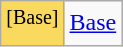<table class="wikitable">
<tr>
<td style="background:#fada5e; text-align:center;"><sup>[Base]</sup></td>
<td><a href='#'>Base</a></td>
</tr>
</table>
